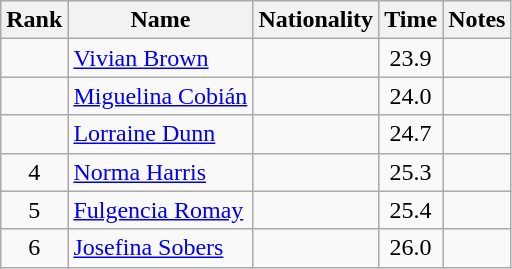<table class="wikitable sortable" style="text-align:center">
<tr>
<th>Rank</th>
<th>Name</th>
<th>Nationality</th>
<th>Time</th>
<th>Notes</th>
</tr>
<tr>
<td></td>
<td align=left><a href='#'>Vivian Brown</a></td>
<td align=left></td>
<td>23.9</td>
<td></td>
</tr>
<tr>
<td></td>
<td align=left><a href='#'>Miguelina Cobián</a></td>
<td align=left></td>
<td>24.0</td>
<td></td>
</tr>
<tr>
<td></td>
<td align=left><a href='#'>Lorraine Dunn</a></td>
<td align=left></td>
<td>24.7</td>
<td></td>
</tr>
<tr>
<td>4</td>
<td align=left><a href='#'>Norma Harris</a></td>
<td align=left></td>
<td>25.3</td>
<td></td>
</tr>
<tr>
<td>5</td>
<td align=left><a href='#'>Fulgencia Romay</a></td>
<td align=left></td>
<td>25.4</td>
<td></td>
</tr>
<tr>
<td>6</td>
<td align=left><a href='#'>Josefina Sobers</a></td>
<td align=left></td>
<td>26.0</td>
<td></td>
</tr>
</table>
